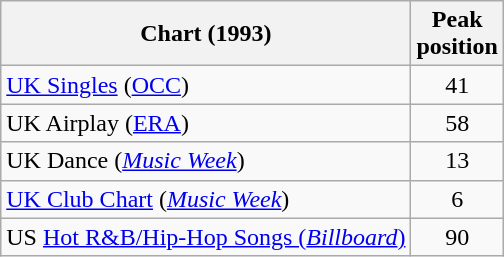<table class="wikitable sortable plainrowheaders">
<tr>
<th>Chart (1993)</th>
<th>Peak<br>position</th>
</tr>
<tr>
<td><a href='#'>UK Singles</a> (<a href='#'>OCC</a>)</td>
<td align="center">41</td>
</tr>
<tr>
<td>UK Airplay (<a href='#'>ERA</a>)</td>
<td align="center">58</td>
</tr>
<tr>
<td>UK Dance (<em><a href='#'>Music Week</a></em>)</td>
<td align="center">13</td>
</tr>
<tr>
<td><a href='#'>UK Club Chart</a> (<em><a href='#'>Music Week</a></em>)</td>
<td align="center">6</td>
</tr>
<tr>
<td>US <a href='#'>Hot R&B/Hip-Hop Songs (<em>Billboard</em>)</a></td>
<td align="center">90</td>
</tr>
</table>
